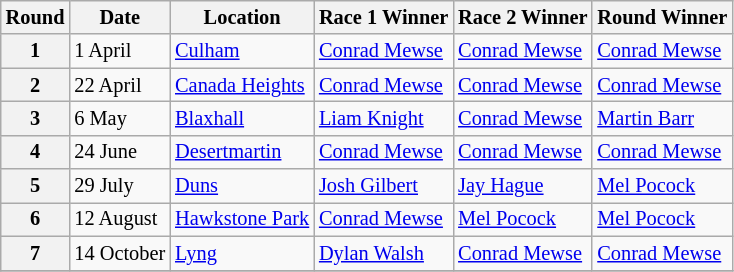<table class="wikitable" style="font-size: 85%;">
<tr>
<th>Round</th>
<th>Date</th>
<th>Location</th>
<th>Race 1 Winner</th>
<th>Race 2 Winner</th>
<th>Round Winner</th>
</tr>
<tr>
<th>1</th>
<td>1 April</td>
<td> <a href='#'>Culham</a></td>
<td> <a href='#'>Conrad Mewse</a></td>
<td> <a href='#'>Conrad Mewse</a></td>
<td> <a href='#'>Conrad Mewse</a></td>
</tr>
<tr>
<th>2</th>
<td>22 April</td>
<td> <a href='#'>Canada Heights</a></td>
<td> <a href='#'>Conrad Mewse</a></td>
<td> <a href='#'>Conrad Mewse</a></td>
<td> <a href='#'>Conrad Mewse</a></td>
</tr>
<tr>
<th>3</th>
<td>6 May</td>
<td> <a href='#'>Blaxhall</a></td>
<td> <a href='#'>Liam Knight</a></td>
<td> <a href='#'>Conrad Mewse</a></td>
<td> <a href='#'>Martin Barr</a></td>
</tr>
<tr>
<th>4</th>
<td>24 June</td>
<td> <a href='#'>Desertmartin</a></td>
<td> <a href='#'>Conrad Mewse</a></td>
<td> <a href='#'>Conrad Mewse</a></td>
<td> <a href='#'>Conrad Mewse</a></td>
</tr>
<tr>
<th>5</th>
<td>29 July</td>
<td> <a href='#'>Duns</a></td>
<td> <a href='#'>Josh Gilbert</a></td>
<td> <a href='#'>Jay Hague</a></td>
<td> <a href='#'>Mel Pocock</a></td>
</tr>
<tr>
<th>6</th>
<td>12 August</td>
<td> <a href='#'>Hawkstone Park</a></td>
<td> <a href='#'>Conrad Mewse</a></td>
<td> <a href='#'>Mel Pocock</a></td>
<td> <a href='#'>Mel Pocock</a></td>
</tr>
<tr>
<th>7</th>
<td>14 October</td>
<td> <a href='#'>Lyng</a></td>
<td> <a href='#'>Dylan Walsh</a></td>
<td> <a href='#'>Conrad Mewse</a></td>
<td> <a href='#'>Conrad Mewse</a></td>
</tr>
<tr>
</tr>
</table>
